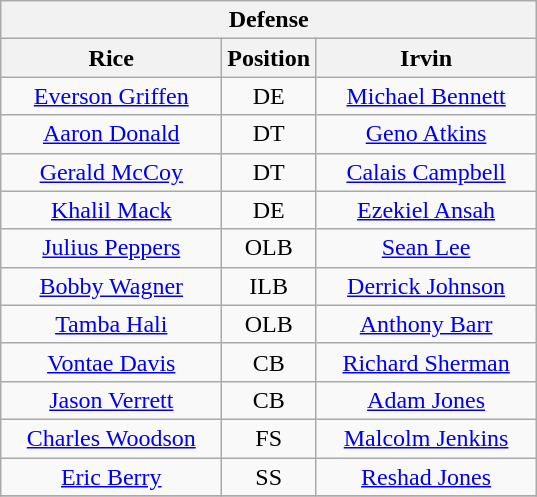<table class="wikitable" style="text-align:center">
<tr>
<th colspan=4 style="text-align:center">Defense</th>
</tr>
<tr>
<th style="width:140px">Rice</th>
<th>Position</th>
<th style="width:140px">Irvin</th>
</tr>
<tr>
<td><a href='#'>Everson Griffen</a></td>
<td>DE</td>
<td><a href='#'>Michael Bennett</a></td>
</tr>
<tr>
<td><a href='#'>Aaron Donald</a></td>
<td>DT</td>
<td><a href='#'>Geno Atkins</a></td>
</tr>
<tr>
<td><a href='#'>Gerald McCoy</a></td>
<td>DT</td>
<td><a href='#'>Calais Campbell</a></td>
</tr>
<tr>
<td><a href='#'>Khalil Mack</a></td>
<td>DE</td>
<td><a href='#'>Ezekiel Ansah</a></td>
</tr>
<tr>
<td><a href='#'>Julius Peppers</a></td>
<td>OLB</td>
<td><a href='#'>Sean Lee</a></td>
</tr>
<tr>
<td><a href='#'>Bobby Wagner</a></td>
<td>ILB</td>
<td><a href='#'>Derrick Johnson</a></td>
</tr>
<tr>
<td><a href='#'>Tamba Hali</a></td>
<td>OLB</td>
<td><a href='#'>Anthony Barr</a></td>
</tr>
<tr>
<td><a href='#'>Vontae Davis</a></td>
<td>CB</td>
<td><a href='#'>Richard Sherman</a></td>
</tr>
<tr>
<td><a href='#'>Jason Verrett</a></td>
<td>CB</td>
<td><a href='#'>Adam Jones</a></td>
</tr>
<tr>
<td><a href='#'>Charles Woodson</a></td>
<td>FS</td>
<td><a href='#'>Malcolm Jenkins</a></td>
</tr>
<tr>
<td><a href='#'>Eric Berry</a></td>
<td>SS</td>
<td><a href='#'>Reshad Jones</a></td>
</tr>
<tr>
</tr>
</table>
